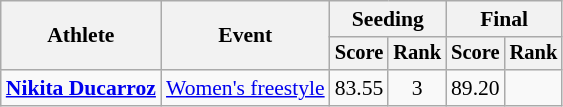<table class=wikitable style=font-size:90%;text-align:center>
<tr>
<th rowspan=2>Athlete</th>
<th rowspan=2>Event</th>
<th colspan=2>Seeding</th>
<th colspan=2>Final</th>
</tr>
<tr style=font-size:95%>
<th>Score</th>
<th>Rank</th>
<th>Score</th>
<th>Rank</th>
</tr>
<tr>
<td align=left><strong><a href='#'>Nikita Ducarroz</a></strong></td>
<td align=left><a href='#'>Women's freestyle</a></td>
<td>83.55</td>
<td>3</td>
<td>89.20</td>
<td></td>
</tr>
</table>
